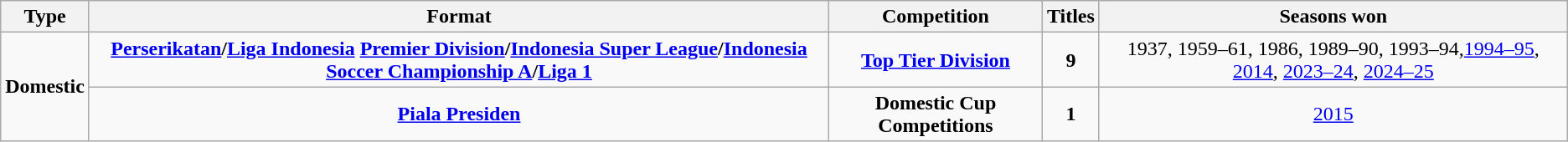<table class="wikitable" style="text-align:center;">
<tr>
<th>Type</th>
<th>Format</th>
<th>Competition</th>
<th>Titles</th>
<th>Seasons won</th>
</tr>
<tr>
<td rowspan="2"><strong>Domestic</strong></td>
<td><strong><a href='#'>Perserikatan</a>/<a href='#'>Liga Indonesia</a> <a href='#'>Premier Division</a>/<a href='#'>Indonesia Super League</a>/<a href='#'>Indonesia Soccer Championship A</a>/<a href='#'>Liga 1</a></strong></td>
<td><a href='#'><strong>Top Tier Division</strong></a></td>
<td><strong>9</strong></td>
<td>1937, 1959–61, 1986, 1989–90, 1993–94,<a href='#'>1994–95</a>, <a href='#'>2014</a>, <a href='#'>2023–24</a>, <a href='#'>2024–25</a></td>
</tr>
<tr>
<td><strong><a href='#'>Piala Presiden</a></strong></td>
<td><strong>Domestic Cup Competitions</strong></td>
<td><strong>1</strong></td>
<td><a href='#'>2015</a></td>
</tr>
</table>
